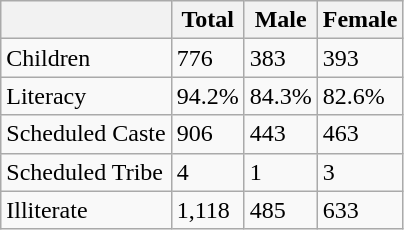<table class="wikitable">
<tr>
<th></th>
<th>Total</th>
<th>Male</th>
<th>Female</th>
</tr>
<tr>
<td>Children</td>
<td>776</td>
<td>383</td>
<td>393</td>
</tr>
<tr>
<td>Literacy</td>
<td>94.2%</td>
<td>84.3%</td>
<td>82.6%</td>
</tr>
<tr>
<td>Scheduled Caste</td>
<td>906</td>
<td>443</td>
<td>463</td>
</tr>
<tr>
<td>Scheduled Tribe</td>
<td>4</td>
<td>1</td>
<td>3</td>
</tr>
<tr>
<td>Illiterate</td>
<td>1,118</td>
<td>485</td>
<td>633</td>
</tr>
</table>
